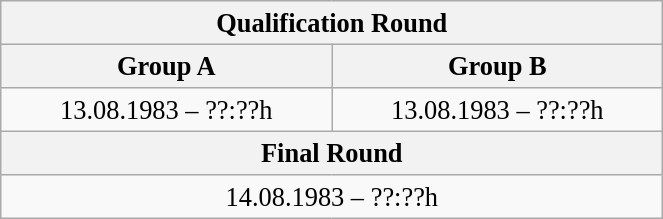<table class="wikitable" style=" text-align:center; font-size:110%;" width="35%">
<tr>
<th colspan="2">Qualification Round</th>
</tr>
<tr>
<th>Group A</th>
<th>Group B</th>
</tr>
<tr>
<td>13.08.1983 – ??:??h</td>
<td>13.08.1983 – ??:??h</td>
</tr>
<tr>
<th colspan="2">Final Round</th>
</tr>
<tr>
<td colspan="2">14.08.1983 – ??:??h</td>
</tr>
</table>
